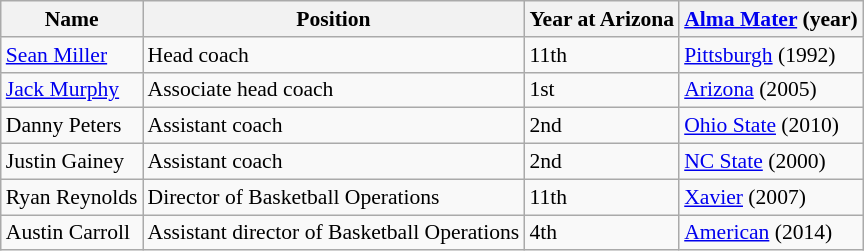<table class="wikitable" style="white-space:nowrap; font-size:90%;">
<tr>
<th>Name</th>
<th>Position</th>
<th>Year at Arizona</th>
<th><a href='#'>Alma Mater</a> (year)</th>
</tr>
<tr>
<td><a href='#'>Sean Miller</a></td>
<td>Head coach</td>
<td>11th</td>
<td><a href='#'>Pittsburgh</a> (1992)</td>
</tr>
<tr>
<td><a href='#'>Jack Murphy</a></td>
<td>Associate head coach</td>
<td>1st</td>
<td><a href='#'>Arizona</a> (2005)</td>
</tr>
<tr>
<td>Danny Peters</td>
<td>Assistant coach</td>
<td>2nd</td>
<td><a href='#'>Ohio State</a> (2010)</td>
</tr>
<tr>
<td>Justin Gainey</td>
<td>Assistant coach</td>
<td>2nd</td>
<td><a href='#'>NC State</a> (2000)</td>
</tr>
<tr>
<td>Ryan Reynolds</td>
<td>Director of Basketball Operations</td>
<td>11th</td>
<td><a href='#'>Xavier</a> (2007)</td>
</tr>
<tr>
<td>Austin Carroll</td>
<td>Assistant director of Basketball Operations</td>
<td>4th</td>
<td><a href='#'>American</a> (2014)</td>
</tr>
</table>
